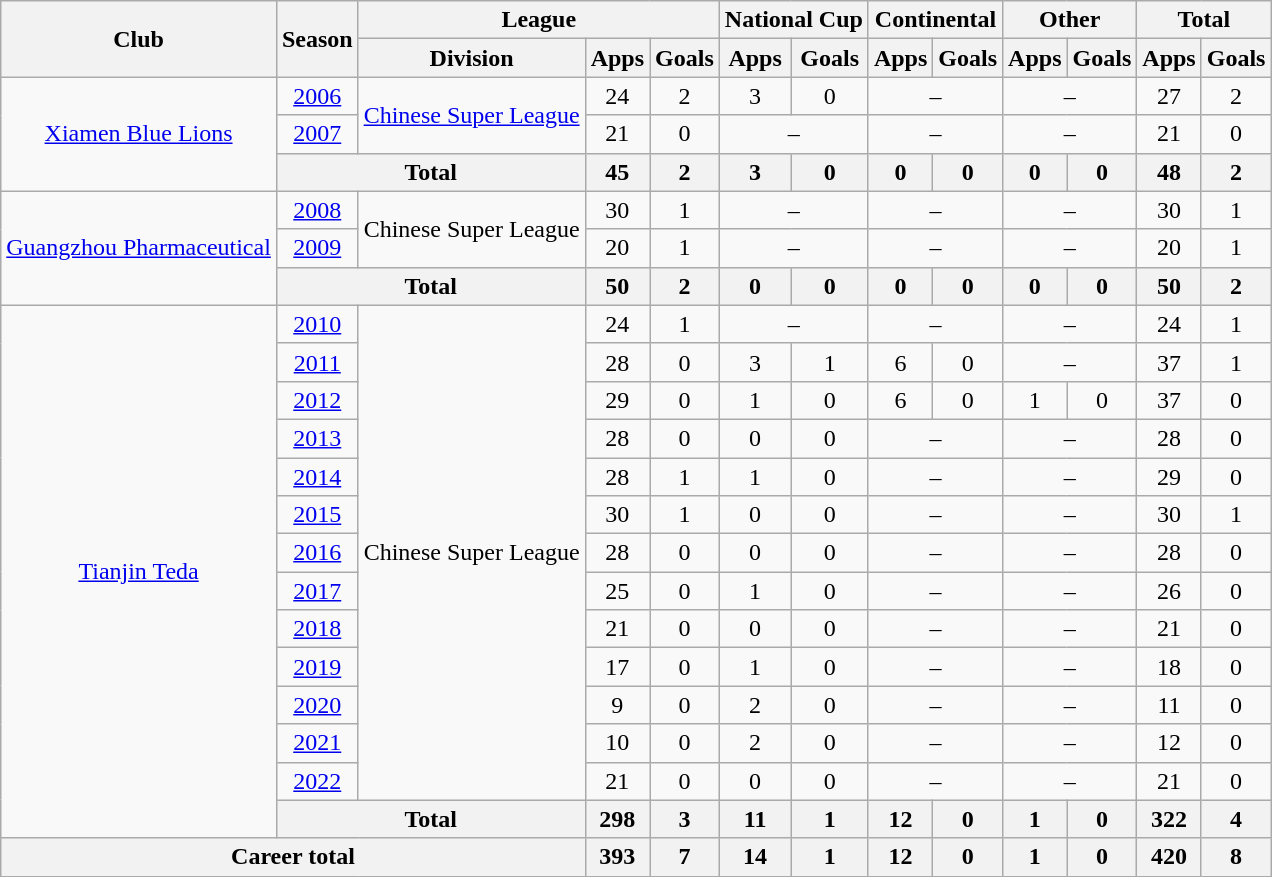<table class="wikitable" style="text-align: center">
<tr>
<th rowspan="2">Club</th>
<th rowspan="2">Season</th>
<th colspan="3">League</th>
<th colspan="2">National Cup</th>
<th colspan="2">Continental</th>
<th colspan="2">Other</th>
<th colspan="2">Total</th>
</tr>
<tr>
<th>Division</th>
<th>Apps</th>
<th>Goals</th>
<th>Apps</th>
<th>Goals</th>
<th>Apps</th>
<th>Goals</th>
<th>Apps</th>
<th>Goals</th>
<th>Apps</th>
<th>Goals</th>
</tr>
<tr>
<td rowspan=3><a href='#'>Xiamen Blue Lions</a></td>
<td><a href='#'>2006</a></td>
<td rowspan=2><a href='#'>Chinese Super League</a></td>
<td>24</td>
<td>2</td>
<td>3</td>
<td>0</td>
<td colspan="2">–</td>
<td colspan="2">–</td>
<td>27</td>
<td>2</td>
</tr>
<tr>
<td><a href='#'>2007</a></td>
<td>21</td>
<td>0</td>
<td colspan="2">–</td>
<td colspan="2">–</td>
<td colspan="2">–</td>
<td>21</td>
<td>0</td>
</tr>
<tr>
<th colspan=2>Total</th>
<th>45</th>
<th>2</th>
<th>3</th>
<th>0</th>
<th>0</th>
<th>0</th>
<th>0</th>
<th>0</th>
<th>48</th>
<th>2</th>
</tr>
<tr>
<td rowspan=3><a href='#'>Guangzhou Pharmaceutical</a></td>
<td><a href='#'>2008</a></td>
<td rowspan=2>Chinese Super League</td>
<td>30</td>
<td>1</td>
<td colspan="2">–</td>
<td colspan="2">–</td>
<td colspan="2">–</td>
<td>30</td>
<td>1</td>
</tr>
<tr>
<td><a href='#'>2009</a></td>
<td>20</td>
<td>1</td>
<td colspan="2">–</td>
<td colspan="2">–</td>
<td colspan="2">–</td>
<td>20</td>
<td>1</td>
</tr>
<tr>
<th colspan=2>Total</th>
<th>50</th>
<th>2</th>
<th>0</th>
<th>0</th>
<th>0</th>
<th>0</th>
<th>0</th>
<th>0</th>
<th>50</th>
<th>2</th>
</tr>
<tr>
<td rowspan=14><a href='#'>Tianjin Teda</a></td>
<td><a href='#'>2010</a></td>
<td rowspan=13>Chinese Super League</td>
<td>24</td>
<td>1</td>
<td colspan="2">–</td>
<td colspan="2">–</td>
<td colspan="2">–</td>
<td>24</td>
<td>1</td>
</tr>
<tr>
<td><a href='#'>2011</a></td>
<td>28</td>
<td>0</td>
<td>3</td>
<td>1</td>
<td>6</td>
<td>0</td>
<td colspan="2">–</td>
<td>37</td>
<td>1</td>
</tr>
<tr>
<td><a href='#'>2012</a></td>
<td>29</td>
<td>0</td>
<td>1</td>
<td>0</td>
<td>6</td>
<td>0</td>
<td>1</td>
<td>0</td>
<td>37</td>
<td>0</td>
</tr>
<tr>
<td><a href='#'>2013</a></td>
<td>28</td>
<td>0</td>
<td>0</td>
<td>0</td>
<td colspan="2">–</td>
<td colspan="2">–</td>
<td>28</td>
<td>0</td>
</tr>
<tr>
<td><a href='#'>2014</a></td>
<td>28</td>
<td>1</td>
<td>1</td>
<td>0</td>
<td colspan="2">–</td>
<td colspan="2">–</td>
<td>29</td>
<td>0</td>
</tr>
<tr>
<td><a href='#'>2015</a></td>
<td>30</td>
<td>1</td>
<td>0</td>
<td>0</td>
<td colspan="2">–</td>
<td colspan="2">–</td>
<td>30</td>
<td>1</td>
</tr>
<tr>
<td><a href='#'>2016</a></td>
<td>28</td>
<td>0</td>
<td>0</td>
<td>0</td>
<td colspan="2">–</td>
<td colspan="2">–</td>
<td>28</td>
<td>0</td>
</tr>
<tr>
<td><a href='#'>2017</a></td>
<td>25</td>
<td>0</td>
<td>1</td>
<td>0</td>
<td colspan="2">–</td>
<td colspan="2">–</td>
<td>26</td>
<td>0</td>
</tr>
<tr>
<td><a href='#'>2018</a></td>
<td>21</td>
<td>0</td>
<td>0</td>
<td>0</td>
<td colspan="2">–</td>
<td colspan="2">–</td>
<td>21</td>
<td>0</td>
</tr>
<tr>
<td><a href='#'>2019</a></td>
<td>17</td>
<td>0</td>
<td>1</td>
<td>0</td>
<td colspan="2">–</td>
<td colspan="2">–</td>
<td>18</td>
<td>0</td>
</tr>
<tr>
<td><a href='#'>2020</a></td>
<td>9</td>
<td>0</td>
<td>2</td>
<td>0</td>
<td colspan="2">–</td>
<td colspan="2">–</td>
<td>11</td>
<td>0</td>
</tr>
<tr>
<td><a href='#'>2021</a></td>
<td>10</td>
<td>0</td>
<td>2</td>
<td>0</td>
<td colspan="2">–</td>
<td colspan="2">–</td>
<td>12</td>
<td>0</td>
</tr>
<tr>
<td><a href='#'>2022</a></td>
<td>21</td>
<td>0</td>
<td>0</td>
<td>0</td>
<td colspan="2">–</td>
<td colspan="2">–</td>
<td>21</td>
<td>0</td>
</tr>
<tr>
<th colspan=2>Total</th>
<th>298</th>
<th>3</th>
<th>11</th>
<th>1</th>
<th>12</th>
<th>0</th>
<th>1</th>
<th>0</th>
<th>322</th>
<th>4</th>
</tr>
<tr>
<th colspan=3>Career total</th>
<th>393</th>
<th>7</th>
<th>14</th>
<th>1</th>
<th>12</th>
<th>0</th>
<th>1</th>
<th>0</th>
<th>420</th>
<th>8</th>
</tr>
</table>
